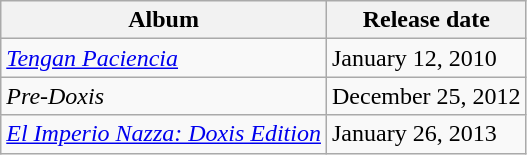<table class="wikitable">
<tr>
<th>Album</th>
<th>Release date</th>
</tr>
<tr>
<td><em><a href='#'>Tengan Paciencia</a></em></td>
<td>January 12, 2010</td>
</tr>
<tr>
<td><em>Pre-Doxis</em></td>
<td>December 25, 2012</td>
</tr>
<tr>
<td><em><a href='#'>El Imperio Nazza: Doxis Edition</a></em></td>
<td>January 26, 2013</td>
</tr>
</table>
